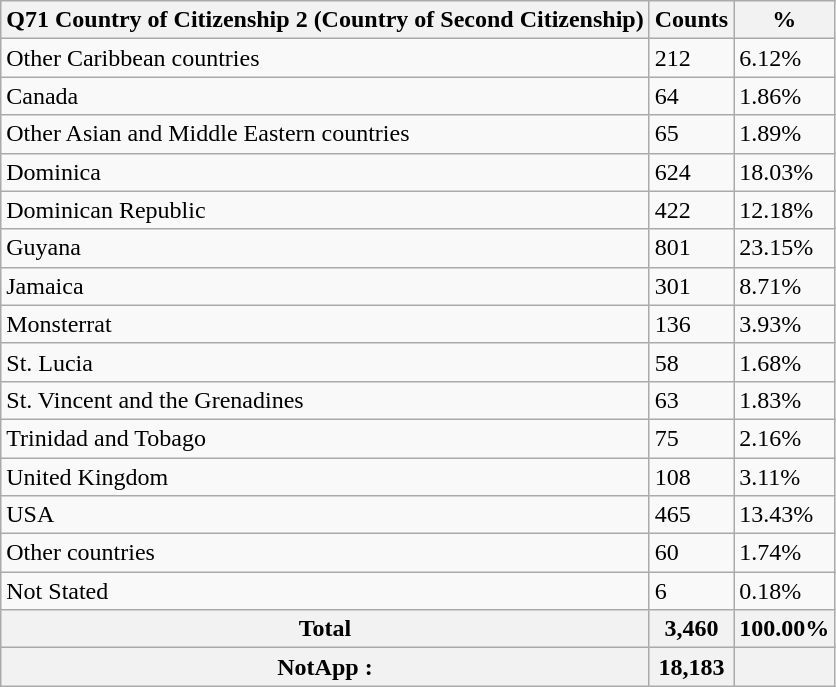<table class="wikitable sortable">
<tr>
<th>Q71 Country of Citizenship 2 (Country of Second Citizenship)</th>
<th>Counts</th>
<th>%</th>
</tr>
<tr>
<td>Other Caribbean countries</td>
<td>212</td>
<td>6.12%</td>
</tr>
<tr>
<td>Canada</td>
<td>64</td>
<td>1.86%</td>
</tr>
<tr>
<td>Other Asian and Middle Eastern countries</td>
<td>65</td>
<td>1.89%</td>
</tr>
<tr>
<td>Dominica</td>
<td>624</td>
<td>18.03%</td>
</tr>
<tr>
<td>Dominican Republic</td>
<td>422</td>
<td>12.18%</td>
</tr>
<tr>
<td>Guyana</td>
<td>801</td>
<td>23.15%</td>
</tr>
<tr>
<td>Jamaica</td>
<td>301</td>
<td>8.71%</td>
</tr>
<tr>
<td>Monsterrat</td>
<td>136</td>
<td>3.93%</td>
</tr>
<tr>
<td>St. Lucia</td>
<td>58</td>
<td>1.68%</td>
</tr>
<tr>
<td>St. Vincent and the Grenadines</td>
<td>63</td>
<td>1.83%</td>
</tr>
<tr>
<td>Trinidad and Tobago</td>
<td>75</td>
<td>2.16%</td>
</tr>
<tr>
<td>United Kingdom</td>
<td>108</td>
<td>3.11%</td>
</tr>
<tr>
<td>USA</td>
<td>465</td>
<td>13.43%</td>
</tr>
<tr>
<td>Other countries</td>
<td>60</td>
<td>1.74%</td>
</tr>
<tr>
<td>Not Stated</td>
<td>6</td>
<td>0.18%</td>
</tr>
<tr>
<th>Total</th>
<th>3,460</th>
<th>100.00%</th>
</tr>
<tr>
<th>NotApp :</th>
<th>18,183</th>
<th></th>
</tr>
</table>
